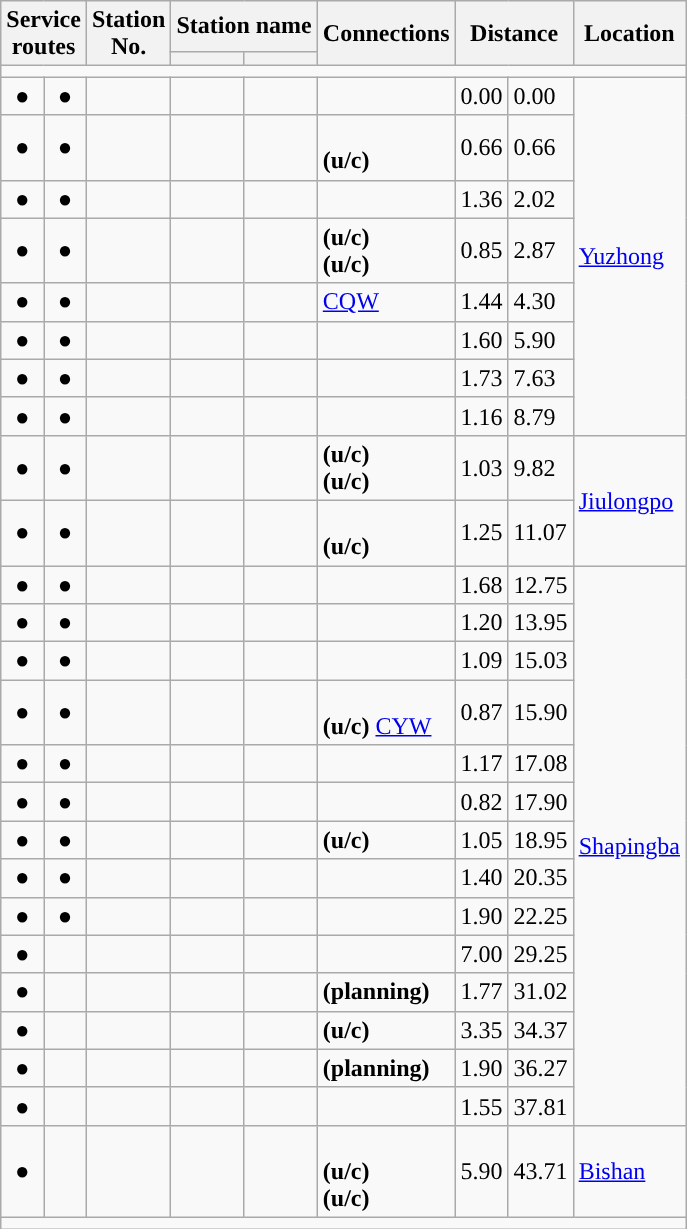<table class="wikitable">
<tr>
<th rowspan="2" colspan="2">Service<br>routes</th>
<th rowspan="2">Station<br>No.</th>
<th colspan="2">Station name</th>
<th rowspan="2">Connections</th>
<th colspan="2" rowspan="2">Distance<br></th>
<th rowspan="2">Location</th>
</tr>
<tr>
<th></th>
<th></th>
</tr>
<tr style="background:#">
<td colspan = "9"></td>
</tr>
<tr>
<td align="center">●</td>
<td align="center">●</td>
<td></td>
<td></td>
<td></td>
<td></td>
<td>0.00</td>
<td>0.00</td>
<td rowspan="8"><a href='#'>Yuzhong</a></td>
</tr>
<tr>
<td align="center">●</td>
<td align="center">●</td>
<td></td>
<td></td>
<td></td>
<td><br>  <strong>(u/c)</strong></td>
<td>0.66</td>
<td>0.66</td>
</tr>
<tr>
<td align="center">●</td>
<td align="center">●</td>
<td></td>
<td></td>
<td></td>
<td></td>
<td>1.36</td>
<td>2.02</td>
</tr>
<tr>
<td align="center">●</td>
<td align="center">●</td>
<td></td>
<td></td>
<td></td>
<td> <strong>(u/c)</strong><br> <strong>(u/c)</strong></td>
<td>0.85</td>
<td>2.87</td>
</tr>
<tr>
<td align="center">●</td>
<td align="center">●</td>
<td></td>
<td></td>
<td></td>
<td>  <a href='#'>CQW</a></td>
<td>1.44</td>
<td>4.30</td>
</tr>
<tr>
<td align="center">●</td>
<td align="center">●</td>
<td></td>
<td></td>
<td></td>
<td></td>
<td>1.60</td>
<td>5.90</td>
</tr>
<tr>
<td align="center">●</td>
<td align="center">●</td>
<td></td>
<td></td>
<td></td>
<td></td>
<td>1.73</td>
<td>7.63</td>
</tr>
<tr>
<td align="center">●</td>
<td align="center">●</td>
<td></td>
<td></td>
<td></td>
<td></td>
<td>1.16</td>
<td>8.79</td>
</tr>
<tr>
<td align="center">●</td>
<td align="center">●</td>
<td></td>
<td></td>
<td></td>
<td> <strong>(u/c)</strong><br> <strong>(u/c)</strong></td>
<td>1.03</td>
<td>9.82</td>
<td rowspan="2"><a href='#'>Jiulongpo</a></td>
</tr>
<tr>
<td align="center">●</td>
<td align="center">●</td>
<td></td>
<td></td>
<td></td>
<td><br>  <strong>(u/c)</strong></td>
<td>1.25</td>
<td>11.07</td>
</tr>
<tr>
<td align="center">●</td>
<td align="center">●</td>
<td></td>
<td></td>
<td></td>
<td></td>
<td>1.68</td>
<td>12.75</td>
<td rowspan="14"><a href='#'>Shapingba</a></td>
</tr>
<tr>
<td align="center">●</td>
<td align="center">●</td>
<td></td>
<td></td>
<td></td>
<td></td>
<td>1.20</td>
<td>13.95</td>
</tr>
<tr>
<td align="center">●</td>
<td align="center">●</td>
<td></td>
<td></td>
<td></td>
<td></td>
<td>1.09</td>
<td>15.03</td>
</tr>
<tr>
<td align="center">●</td>
<td align="center">●</td>
<td></td>
<td></td>
<td></td>
<td>  <br> <strong>(u/c)</strong>  <a href='#'>CYW</a></td>
<td>0.87</td>
<td>15.90</td>
</tr>
<tr>
<td align="center">●</td>
<td align="center">●</td>
<td></td>
<td></td>
<td></td>
<td></td>
<td>1.17</td>
<td>17.08</td>
</tr>
<tr>
<td align="center">●</td>
<td align="center">●</td>
<td></td>
<td></td>
<td></td>
<td></td>
<td>0.82</td>
<td>17.90</td>
</tr>
<tr>
<td align="center">●</td>
<td align="center">●</td>
<td></td>
<td></td>
<td></td>
<td> <strong>(u/c)</strong></td>
<td>1.05</td>
<td>18.95</td>
</tr>
<tr>
<td align="center">●</td>
<td align="center">●</td>
<td></td>
<td></td>
<td></td>
<td></td>
<td>1.40</td>
<td>20.35</td>
</tr>
<tr>
<td align="center">●</td>
<td align="center">●</td>
<td></td>
<td></td>
<td></td>
<td></td>
<td>1.90</td>
<td>22.25</td>
</tr>
<tr>
<td align="center">●</td>
<td align="center"></td>
<td></td>
<td></td>
<td></td>
<td></td>
<td>7.00</td>
<td>29.25</td>
</tr>
<tr>
<td align="center">●</td>
<td align="center"></td>
<td></td>
<td></td>
<td></td>
<td> <strong>(planning)</strong></td>
<td>1.77</td>
<td>31.02</td>
</tr>
<tr>
<td align="center">●</td>
<td align="center"></td>
<td></td>
<td></td>
<td></td>
<td> <strong>(u/c)</strong></td>
<td>3.35</td>
<td>34.37</td>
</tr>
<tr>
<td align="center">●</td>
<td align="center"></td>
<td></td>
<td></td>
<td></td>
<td> <strong>(planning)</strong></td>
<td>1.90</td>
<td>36.27</td>
</tr>
<tr>
<td align="center">●</td>
<td align="center"></td>
<td></td>
<td></td>
<td></td>
<td></td>
<td>1.55</td>
<td>37.81</td>
</tr>
<tr>
<td align="center">●</td>
<td align="center"></td>
<td></td>
<td></td>
<td></td>
<td><br> <strong>(u/c)</strong><br> <strong>(u/c)</strong></td>
<td>5.90</td>
<td>43.71</td>
<td><a href='#'>Bishan</a></td>
</tr>
<tr style="background:#">
<td colspan = "9"></td>
</tr>
</table>
